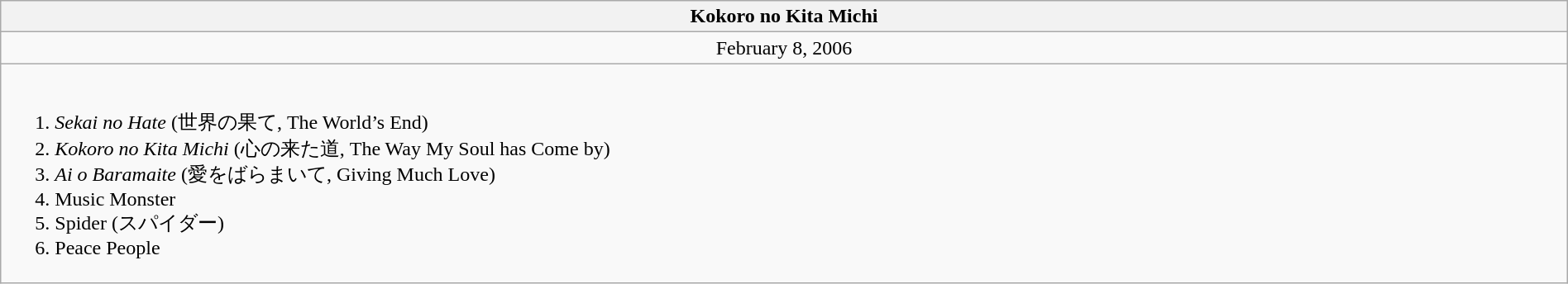<table class="wikitable" style="width:100%">
<tr>
<th>Kokoro no Kita Michi<br></th>
</tr>
<tr>
<td style="text-align:center">February 8, 2006</td>
</tr>
<tr>
<td><br><ol><li><em>Sekai no Hate</em> (世界の果て, The World’s End)</li><li><em>Kokoro no Kita Michi</em> (心の来た道, The Way My Soul has Come by)</li><li><em>Ai o Baramaite</em> (愛をばらまいて, Giving Much Love)</li><li>Music Monster</li><li>Spider (スパイダー)</li><li>Peace People</li></ol></td>
</tr>
</table>
